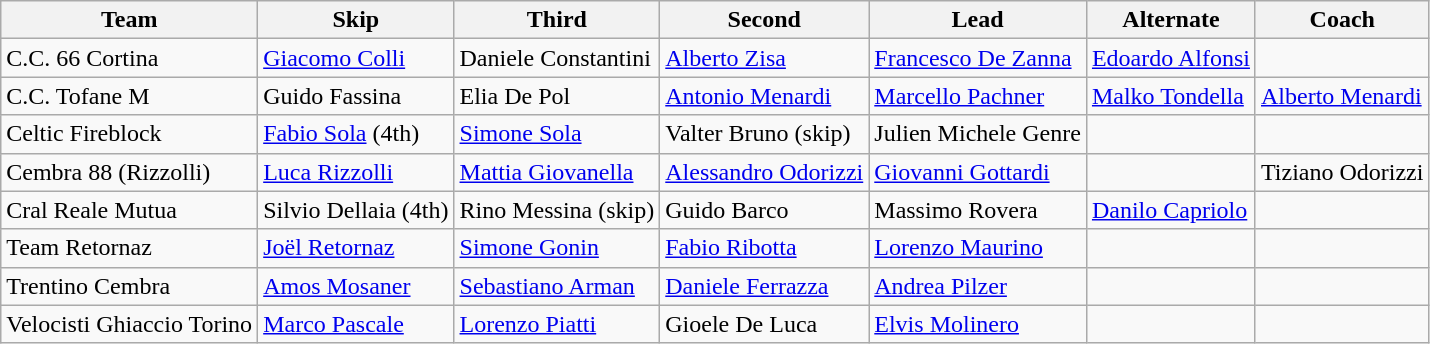<table class="wikitable">
<tr>
<th>Team</th>
<th>Skip</th>
<th>Third</th>
<th>Second</th>
<th>Lead</th>
<th>Alternate</th>
<th>Coach</th>
</tr>
<tr>
<td>C.C. 66 Cortina</td>
<td><a href='#'>Giacomo Colli</a></td>
<td>Daniele Constantini</td>
<td><a href='#'>Alberto Zisa</a></td>
<td><a href='#'>Francesco De Zanna</a></td>
<td><a href='#'>Edoardo Alfonsi</a></td>
<td></td>
</tr>
<tr>
<td>C.C. Tofane M</td>
<td>Guido Fassina</td>
<td>Elia De Pol</td>
<td><a href='#'>Antonio Menardi</a></td>
<td><a href='#'>Marcello Pachner</a></td>
<td><a href='#'>Malko Tondella</a></td>
<td><a href='#'>Alberto Menardi</a></td>
</tr>
<tr>
<td>Celtic Fireblock</td>
<td><a href='#'>Fabio Sola</a> (4th)</td>
<td><a href='#'>Simone Sola</a></td>
<td>Valter Bruno (skip)</td>
<td>Julien Michele Genre</td>
<td></td>
<td></td>
</tr>
<tr>
<td>Cembra 88 (Rizzolli)</td>
<td><a href='#'>Luca Rizzolli</a></td>
<td><a href='#'>Mattia Giovanella</a></td>
<td><a href='#'>Alessandro Odorizzi</a></td>
<td><a href='#'>Giovanni Gottardi</a></td>
<td></td>
<td>Tiziano Odorizzi</td>
</tr>
<tr>
<td>Cral Reale Mutua</td>
<td>Silvio Dellaia (4th)</td>
<td>Rino Messina (skip)</td>
<td>Guido Barco</td>
<td>Massimo Rovera</td>
<td><a href='#'>Danilo Capriolo</a></td>
<td></td>
</tr>
<tr>
<td>Team Retornaz</td>
<td><a href='#'>Joël Retornaz</a></td>
<td><a href='#'>Simone Gonin</a></td>
<td><a href='#'>Fabio Ribotta</a></td>
<td><a href='#'>Lorenzo Maurino</a></td>
<td></td>
<td></td>
</tr>
<tr>
<td>Trentino Cembra</td>
<td><a href='#'>Amos Mosaner</a></td>
<td><a href='#'>Sebastiano Arman</a></td>
<td><a href='#'>Daniele Ferrazza</a></td>
<td><a href='#'>Andrea Pilzer</a></td>
<td></td>
<td></td>
</tr>
<tr>
<td>Velocisti Ghiaccio Torino</td>
<td><a href='#'>Marco Pascale</a></td>
<td><a href='#'>Lorenzo Piatti</a></td>
<td>Gioele De Luca</td>
<td><a href='#'>Elvis Molinero</a></td>
<td></td>
<td></td>
</tr>
</table>
